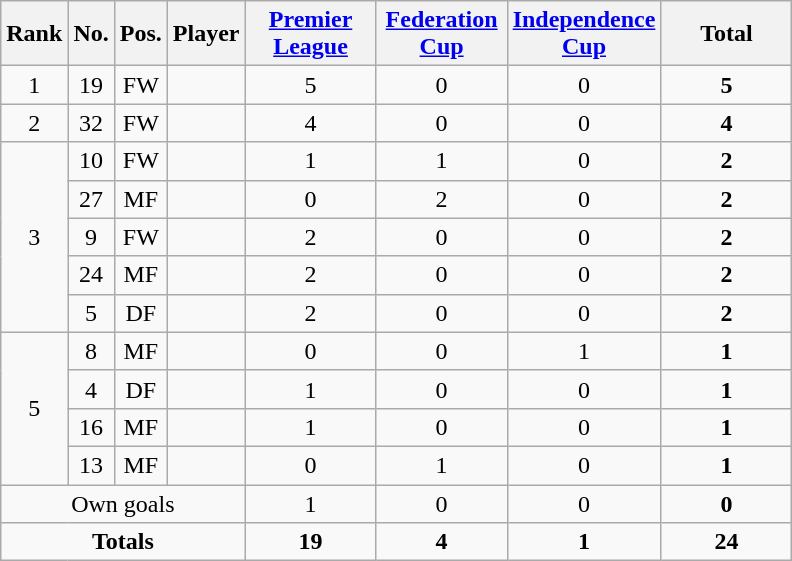<table class="wikitable sortable alternance" style="text-align:center">
<tr>
<th>Rank</th>
<th>No.</th>
<th>Pos.</th>
<th>Player</th>
<th width="80"><a href='#'>Premier League</a></th>
<th width="80"><a href='#'>Federation Cup</a></th>
<th width="80"><a href='#'>Independence Cup</a></th>
<th width="80">Total</th>
</tr>
<tr>
<td>1</td>
<td>19</td>
<td>FW</td>
<td></td>
<td>5</td>
<td>0</td>
<td>0</td>
<td><strong>5</strong></td>
</tr>
<tr>
<td>2</td>
<td>32</td>
<td>FW</td>
<td></td>
<td>4</td>
<td>0</td>
<td>0</td>
<td><strong>4</strong></td>
</tr>
<tr>
<td rowspan="5">3</td>
<td>10</td>
<td>FW</td>
<td></td>
<td>1</td>
<td>1</td>
<td>0</td>
<td><strong>2</strong></td>
</tr>
<tr>
<td>27</td>
<td>MF</td>
<td></td>
<td>0</td>
<td>2</td>
<td>0</td>
<td><strong>2</strong></td>
</tr>
<tr>
<td>9</td>
<td>FW</td>
<td></td>
<td>2</td>
<td>0</td>
<td>0</td>
<td><strong>2</strong></td>
</tr>
<tr>
<td>24</td>
<td>MF</td>
<td></td>
<td>2</td>
<td>0</td>
<td>0</td>
<td><strong>2</strong></td>
</tr>
<tr>
<td>5</td>
<td>DF</td>
<td></td>
<td>2</td>
<td>0</td>
<td>0</td>
<td><strong>2</strong></td>
</tr>
<tr>
<td rowspan="4">5</td>
<td>8</td>
<td>MF</td>
<td></td>
<td>0</td>
<td>0</td>
<td>1</td>
<td><strong>1</strong></td>
</tr>
<tr>
<td>4</td>
<td>DF</td>
<td></td>
<td>1</td>
<td>0</td>
<td>0</td>
<td><strong>1</strong></td>
</tr>
<tr>
<td>16</td>
<td>MF</td>
<td></td>
<td>1</td>
<td>0</td>
<td>0</td>
<td><strong>1</strong></td>
</tr>
<tr>
<td>13</td>
<td>MF</td>
<td></td>
<td>0</td>
<td>1</td>
<td>0</td>
<td><strong>1</strong></td>
</tr>
<tr>
<td colspan="4">Own goals</td>
<td>1</td>
<td>0</td>
<td>0</td>
<td><strong>0</strong></td>
</tr>
<tr class="sortbottom">
<td colspan="4"><strong>Totals</strong></td>
<td><strong>19</strong></td>
<td><strong>4</strong></td>
<td><strong>1</strong></td>
<td><strong>24</strong></td>
</tr>
</table>
